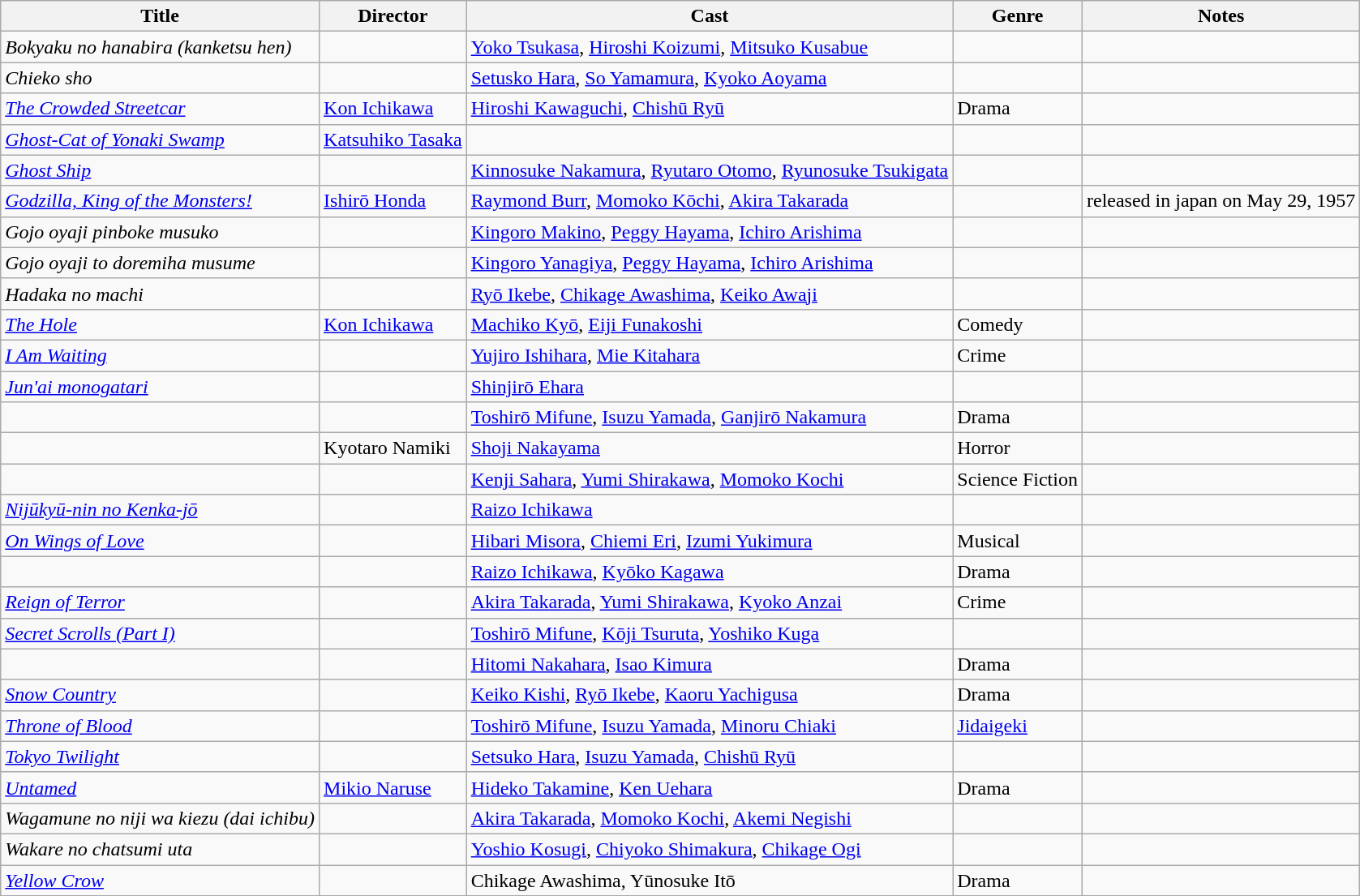<table class="wikitable sortable">
<tr>
<th scope="col">Title</th>
<th scope="col">Director</th>
<th scope="col" class="unsortable">Cast</th>
<th scope="col">Genre</th>
<th scope="col">Notes</th>
</tr>
<tr>
<td><em>Bokyaku no hanabira (kanketsu hen)</em></td>
<td></td>
<td><a href='#'>Yoko Tsukasa</a>, <a href='#'>Hiroshi Koizumi</a>, <a href='#'>Mitsuko Kusabue</a></td>
<td></td>
<td></td>
</tr>
<tr>
<td><em>Chieko sho</em></td>
<td></td>
<td><a href='#'>Setusko Hara</a>, <a href='#'>So Yamamura</a>, <a href='#'>Kyoko Aoyama</a></td>
<td></td>
<td></td>
</tr>
<tr>
<td><em><a href='#'>The Crowded Streetcar</a></em></td>
<td><a href='#'>Kon Ichikawa</a></td>
<td><a href='#'>Hiroshi Kawaguchi</a>, <a href='#'>Chishū Ryū</a></td>
<td>Drama</td>
<td></td>
</tr>
<tr>
<td><em><a href='#'>Ghost-Cat of Yonaki Swamp</a></em></td>
<td><a href='#'>Katsuhiko Tasaka</a></td>
<td></td>
<td></td>
<td></td>
</tr>
<tr>
<td><em><a href='#'>Ghost Ship</a></em></td>
<td></td>
<td><a href='#'>Kinnosuke Nakamura</a>, <a href='#'>Ryutaro Otomo</a>, <a href='#'>Ryunosuke Tsukigata</a></td>
<td></td>
<td></td>
</tr>
<tr>
<td><em><a href='#'>Godzilla, King of the Monsters!</a></em></td>
<td><a href='#'>Ishirō Honda</a></td>
<td><a href='#'>Raymond Burr</a>, <a href='#'>Momoko Kōchi</a>, <a href='#'>Akira Takarada</a></td>
<td></td>
<td>released in japan on May 29, 1957</td>
</tr>
<tr>
<td><em>Gojo oyaji pinboke musuko</em></td>
<td></td>
<td><a href='#'>Kingoro Makino</a>, <a href='#'>Peggy Hayama</a>, <a href='#'>Ichiro Arishima</a></td>
<td></td>
<td></td>
</tr>
<tr>
<td><em>Gojo oyaji to doremiha musume</em></td>
<td></td>
<td><a href='#'>Kingoro Yanagiya</a>, <a href='#'>Peggy Hayama</a>, <a href='#'>Ichiro Arishima</a></td>
<td></td>
<td></td>
</tr>
<tr>
<td><em>Hadaka no machi</em></td>
<td></td>
<td><a href='#'>Ryō Ikebe</a>, <a href='#'>Chikage Awashima</a>, <a href='#'>Keiko Awaji</a></td>
<td></td>
<td></td>
</tr>
<tr>
<td><em><a href='#'>The Hole</a></em></td>
<td><a href='#'>Kon Ichikawa</a></td>
<td><a href='#'>Machiko Kyō</a>, <a href='#'>Eiji Funakoshi</a></td>
<td>Comedy</td>
<td></td>
</tr>
<tr>
<td><em><a href='#'>I Am Waiting</a></em></td>
<td></td>
<td><a href='#'>Yujiro Ishihara</a>, <a href='#'>Mie Kitahara</a></td>
<td>Crime</td>
<td></td>
</tr>
<tr>
<td><em><a href='#'>Jun'ai monogatari</a></em></td>
<td></td>
<td><a href='#'>Shinjirō Ehara</a></td>
<td></td>
<td></td>
</tr>
<tr>
<td></td>
<td></td>
<td><a href='#'>Toshirō Mifune</a>, <a href='#'>Isuzu Yamada</a>, <a href='#'>Ganjirō Nakamura</a></td>
<td>Drama</td>
<td></td>
</tr>
<tr>
<td></td>
<td>Kyotaro Namiki</td>
<td><a href='#'>Shoji Nakayama</a></td>
<td>Horror</td>
<td></td>
</tr>
<tr>
<td></td>
<td></td>
<td><a href='#'>Kenji Sahara</a>, <a href='#'>Yumi Shirakawa</a>, <a href='#'>Momoko Kochi</a></td>
<td>Science Fiction</td>
<td></td>
</tr>
<tr>
<td><em><a href='#'>Nijūkyū-nin no Kenka-jō</a></em></td>
<td></td>
<td><a href='#'>Raizo Ichikawa</a></td>
<td></td>
<td></td>
</tr>
<tr>
<td><em><a href='#'>On Wings of Love</a></em></td>
<td></td>
<td><a href='#'>Hibari Misora</a>, <a href='#'>Chiemi Eri</a>, <a href='#'>Izumi Yukimura</a></td>
<td>Musical</td>
<td></td>
</tr>
<tr>
<td></td>
<td></td>
<td><a href='#'>Raizo Ichikawa</a>, <a href='#'>Kyōko Kagawa</a></td>
<td>Drama</td>
<td></td>
</tr>
<tr>
<td><em><a href='#'>Reign of Terror</a></em></td>
<td></td>
<td><a href='#'>Akira Takarada</a>, <a href='#'>Yumi Shirakawa</a>, <a href='#'>Kyoko Anzai</a></td>
<td>Crime</td>
<td></td>
</tr>
<tr>
<td><em><a href='#'>Secret Scrolls (Part I)</a></em></td>
<td></td>
<td><a href='#'>Toshirō Mifune</a>, <a href='#'>Kōji Tsuruta</a>, <a href='#'>Yoshiko Kuga</a></td>
<td></td>
<td></td>
</tr>
<tr>
<td></td>
<td></td>
<td><a href='#'>Hitomi Nakahara</a>, <a href='#'>Isao Kimura</a></td>
<td>Drama</td>
<td></td>
</tr>
<tr>
<td><em><a href='#'>Snow Country</a></em></td>
<td></td>
<td><a href='#'>Keiko Kishi</a>, <a href='#'>Ryō Ikebe</a>, <a href='#'>Kaoru Yachigusa</a></td>
<td>Drama</td>
<td></td>
</tr>
<tr>
<td><em><a href='#'>Throne of Blood</a></em></td>
<td></td>
<td><a href='#'>Toshirō Mifune</a>, <a href='#'>Isuzu Yamada</a>, <a href='#'>Minoru Chiaki</a></td>
<td><a href='#'>Jidaigeki</a></td>
<td></td>
</tr>
<tr>
<td><em><a href='#'>Tokyo Twilight</a></em></td>
<td></td>
<td><a href='#'>Setsuko Hara</a>, <a href='#'>Isuzu Yamada</a>, <a href='#'>Chishū Ryū</a></td>
<td></td>
<td></td>
</tr>
<tr>
<td><em><a href='#'>Untamed</a></em></td>
<td><a href='#'>Mikio Naruse</a></td>
<td><a href='#'>Hideko Takamine</a>, <a href='#'>Ken Uehara</a></td>
<td>Drama</td>
<td></td>
</tr>
<tr>
<td><em>Wagamune no niji wa kiezu (dai ichibu)</em></td>
<td></td>
<td><a href='#'>Akira Takarada</a>, <a href='#'>Momoko Kochi</a>, <a href='#'>Akemi Negishi</a></td>
<td></td>
<td></td>
</tr>
<tr>
<td><em>Wakare no chatsumi uta</em></td>
<td></td>
<td><a href='#'>Yoshio Kosugi</a>, <a href='#'>Chiyoko Shimakura</a>, <a href='#'>Chikage Ogi</a></td>
<td></td>
<td></td>
</tr>
<tr>
<td><em><a href='#'>Yellow Crow</a></em></td>
<td></td>
<td>Chikage Awashima, Yūnosuke Itō</td>
<td>Drama</td>
<td></td>
</tr>
<tr>
</tr>
</table>
